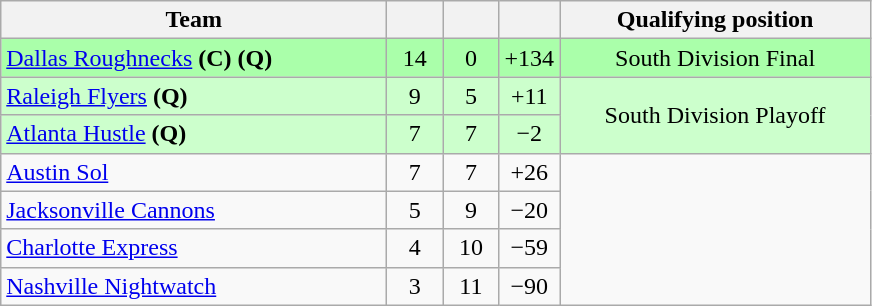<table class="wikitable" style="text-align: center;">
<tr>
<th width=250>Team</th>
<th width=30></th>
<th width=30></th>
<th width=30></th>
<th width=200>Qualifying position</th>
</tr>
<tr style="background:#afa">
<td style="text-align:left;"><a href='#'>Dallas Roughnecks</a> <strong>(C) (Q)</strong></td>
<td>14</td>
<td>0</td>
<td>+134</td>
<td>South Division Final</td>
</tr>
<tr style="background:#cfc">
<td style="text-align:left;"><a href='#'>Raleigh Flyers</a> <strong>(Q)</strong></td>
<td>9</td>
<td>5</td>
<td>+11</td>
<td rowspan=2>South Division Playoff</td>
</tr>
<tr style="background:#cfc">
<td style="text-align:left;"><a href='#'>Atlanta Hustle</a> <strong>(Q)</strong></td>
<td>7</td>
<td>7</td>
<td>−2</td>
</tr>
<tr>
<td style="text-align:left;"><a href='#'>Austin Sol</a></td>
<td>7</td>
<td>7</td>
<td>+26</td>
</tr>
<tr>
<td style="text-align:left;"><a href='#'>Jacksonville Cannons</a></td>
<td>5</td>
<td>9</td>
<td>−20</td>
</tr>
<tr>
<td style="text-align:left;"><a href='#'>Charlotte Express</a></td>
<td>4</td>
<td>10</td>
<td>−59</td>
</tr>
<tr>
<td style="text-align:left;"><a href='#'>Nashville Nightwatch</a></td>
<td>3</td>
<td>11</td>
<td>−90</td>
</tr>
</table>
